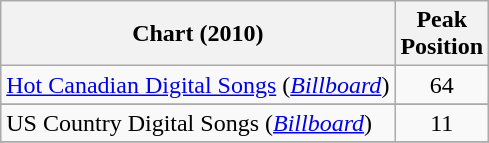<table class="wikitable">
<tr>
<th>Chart (2010)</th>
<th>Peak<br>Position</th>
</tr>
<tr>
<td><a href='#'>Hot Canadian Digital Songs</a> (<a href='#'><em>Billboard</em></a>)</td>
<td align="center">64</td>
</tr>
<tr>
</tr>
<tr>
<td>US Country Digital Songs (<a href='#'><em>Billboard</em></a>)</td>
<td align="center">11</td>
</tr>
<tr>
</tr>
</table>
